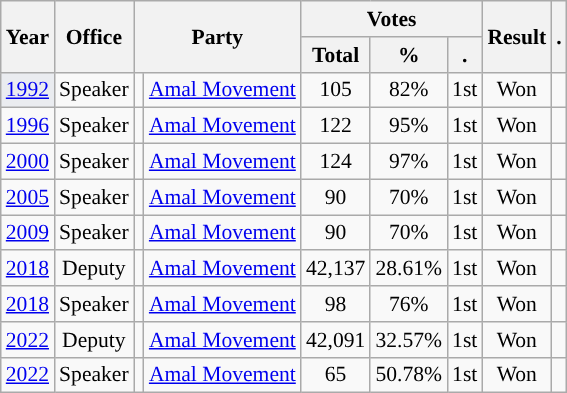<table class="wikitable" style="font-size: 90%; text-align:center;">
<tr>
<th rowspan="2">Year</th>
<th rowspan="2">Office</th>
<th colspan="2" rowspan="2">Party</th>
<th colspan="3">Votes</th>
<th rowspan="2">Result</th>
<th rowspan="2">.</th>
</tr>
<tr>
<th>Total</th>
<th>%</th>
<th>.</th>
</tr>
<tr>
<td style="background-color:#EAECF0;"><a href='#'>1992</a></td>
<td>Speaker</td>
<td style="background-color:"></td>
<td><a href='#'>Amal Movement</a></td>
<td>105</td>
<td>82%</td>
<td>1st</td>
<td>Won</td>
<td></td>
</tr>
<tr>
<td><a href='#'>1996</a></td>
<td>Speaker</td>
<td style="background-color:"></td>
<td><a href='#'>Amal Movement</a></td>
<td>122</td>
<td>95%</td>
<td>1st</td>
<td>Won</td>
<td></td>
</tr>
<tr>
<td><a href='#'>2000</a></td>
<td>Speaker</td>
<td style="background-color:"></td>
<td><a href='#'>Amal Movement</a></td>
<td>124</td>
<td>97%</td>
<td>1st</td>
<td>Won</td>
<td></td>
</tr>
<tr>
<td><a href='#'>2005</a></td>
<td>Speaker</td>
<td style="background-color:"></td>
<td><a href='#'>Amal Movement</a></td>
<td>90</td>
<td>70%</td>
<td>1st</td>
<td>Won</td>
<td></td>
</tr>
<tr>
<td><a href='#'>2009</a></td>
<td>Speaker</td>
<td style="background-color:"></td>
<td><a href='#'>Amal Movement</a></td>
<td>90</td>
<td>70%</td>
<td>1st</td>
<td>Won</td>
<td></td>
</tr>
<tr>
<td><a href='#'>2018</a></td>
<td>Deputy</td>
<td style="background-color:"></td>
<td><a href='#'>Amal Movement</a></td>
<td>42,137</td>
<td>28.61%</td>
<td>1st</td>
<td>Won</td>
<td></td>
</tr>
<tr>
<td><a href='#'>2018</a></td>
<td>Speaker</td>
<td style="background-color:"></td>
<td><a href='#'>Amal Movement</a></td>
<td>98</td>
<td>76%</td>
<td>1st</td>
<td>Won</td>
<td></td>
</tr>
<tr>
<td><a href='#'>2022</a></td>
<td>Deputy</td>
<td style="background-color:"></td>
<td><a href='#'>Amal Movement</a></td>
<td>42,091</td>
<td>32.57%</td>
<td>1st</td>
<td>Won</td>
<td></td>
</tr>
<tr>
<td><a href='#'>2022</a></td>
<td>Speaker</td>
<td style="background-color:"></td>
<td><a href='#'>Amal Movement</a></td>
<td>65</td>
<td>50.78%</td>
<td>1st</td>
<td>Won</td>
<td></td>
</tr>
</table>
